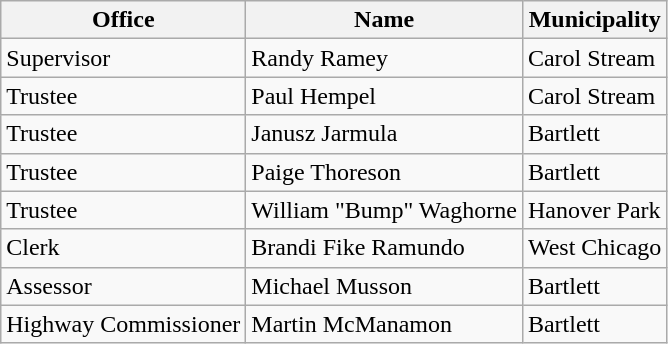<table class="wikitable">
<tr>
<th>Office</th>
<th>Name</th>
<th>Municipality</th>
</tr>
<tr>
<td>Supervisor</td>
<td>Randy Ramey</td>
<td>Carol Stream</td>
</tr>
<tr>
<td>Trustee</td>
<td>Paul Hempel</td>
<td>Carol Stream</td>
</tr>
<tr>
<td>Trustee</td>
<td>Janusz Jarmula</td>
<td>Bartlett</td>
</tr>
<tr>
<td>Trustee</td>
<td>Paige Thoreson</td>
<td>Bartlett</td>
</tr>
<tr>
<td>Trustee</td>
<td>William "Bump" Waghorne</td>
<td>Hanover Park</td>
</tr>
<tr>
<td>Clerk</td>
<td>Brandi Fike Ramundo</td>
<td>West Chicago</td>
</tr>
<tr>
<td>Assessor</td>
<td>Michael Musson</td>
<td>Bartlett</td>
</tr>
<tr>
<td>Highway Commissioner</td>
<td>Martin McManamon</td>
<td>Bartlett</td>
</tr>
</table>
